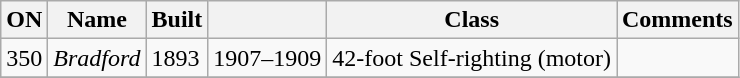<table class="wikitable">
<tr>
<th>ON</th>
<th>Name</th>
<th>Built</th>
<th></th>
<th>Class</th>
<th>Comments</th>
</tr>
<tr>
<td>350</td>
<td><em>Bradford</em></td>
<td>1893</td>
<td>1907–1909</td>
<td>42-foot Self-righting (motor)</td>
<td></td>
</tr>
<tr>
</tr>
</table>
